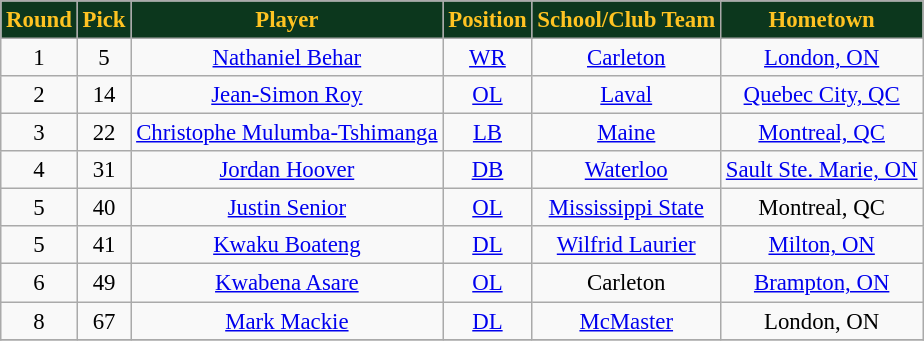<table class="wikitable" style="font-size: 95%;">
<tr>
<th style="background:#0C371D;color:#ffc322;">Round</th>
<th style="background:#0C371D;color:#ffc322;">Pick</th>
<th style="background:#0C371D;color:#ffc322;">Player</th>
<th style="background:#0C371D;color:#ffc322;">Position</th>
<th style="background:#0C371D;color:#ffc322;">School/Club Team</th>
<th style="background:#0C371D;color:#ffc322;">Hometown</th>
</tr>
<tr align="center">
<td align=center>1</td>
<td>5</td>
<td><a href='#'>Nathaniel Behar</a></td>
<td><a href='#'>WR</a></td>
<td><a href='#'>Carleton</a></td>
<td><a href='#'>London, ON</a></td>
</tr>
<tr align="center">
<td align=center>2</td>
<td>14</td>
<td><a href='#'>Jean-Simon Roy</a></td>
<td><a href='#'>OL</a></td>
<td><a href='#'>Laval</a></td>
<td><a href='#'>Quebec City, QC</a></td>
</tr>
<tr align="center">
<td align=center>3</td>
<td>22</td>
<td><a href='#'>Christophe Mulumba-Tshimanga</a></td>
<td><a href='#'>LB</a></td>
<td><a href='#'>Maine</a></td>
<td><a href='#'>Montreal, QC</a></td>
</tr>
<tr align="center">
<td align=center>4</td>
<td>31</td>
<td><a href='#'>Jordan Hoover</a></td>
<td><a href='#'>DB</a></td>
<td><a href='#'>Waterloo</a></td>
<td><a href='#'>Sault Ste. Marie, ON</a></td>
</tr>
<tr align="center">
<td align=center>5</td>
<td>40</td>
<td><a href='#'>Justin Senior</a></td>
<td><a href='#'>OL</a></td>
<td><a href='#'>Mississippi State</a></td>
<td>Montreal, QC</td>
</tr>
<tr align="center">
<td align=center>5</td>
<td>41</td>
<td><a href='#'>Kwaku Boateng</a></td>
<td><a href='#'>DL</a></td>
<td><a href='#'>Wilfrid Laurier</a></td>
<td><a href='#'>Milton, ON</a></td>
</tr>
<tr align="center">
<td align=center>6</td>
<td>49</td>
<td><a href='#'>Kwabena Asare</a></td>
<td><a href='#'>OL</a></td>
<td>Carleton</td>
<td><a href='#'>Brampton, ON</a></td>
</tr>
<tr align="center">
<td align=center>8</td>
<td>67</td>
<td><a href='#'>Mark Mackie</a></td>
<td><a href='#'>DL</a></td>
<td><a href='#'>McMaster</a></td>
<td>London, ON</td>
</tr>
<tr>
</tr>
</table>
